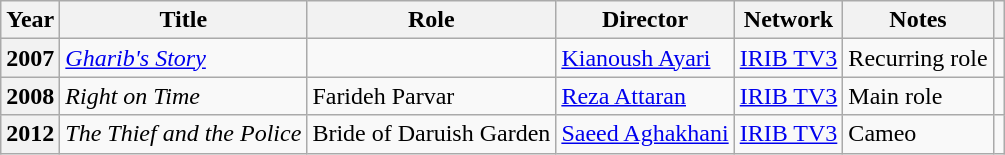<table class="wikitable plainrowheaders sortable" style="font-size:100%">
<tr>
<th scope="col">Year</th>
<th scope="col">Title</th>
<th scope="col">Role</th>
<th scope="col">Director</th>
<th class="unsortable" scope="col">Network</th>
<th scope="col">Notes</th>
<th class="unsortable" scope="col"></th>
</tr>
<tr>
<th scope="row">2007</th>
<td><em><a href='#'>Gharib's Story</a></em></td>
<td></td>
<td><a href='#'>Kianoush Ayari</a></td>
<td><a href='#'>IRIB TV3</a></td>
<td>Recurring role</td>
<td></td>
</tr>
<tr>
<th scope="row">2008</th>
<td><em>Right on Time</em></td>
<td>Farideh Parvar</td>
<td><a href='#'>Reza Attaran</a></td>
<td><a href='#'>IRIB TV3</a></td>
<td>Main role</td>
<td></td>
</tr>
<tr>
<th scope="row">2012</th>
<td><em>The Thief and the Police</em></td>
<td>Bride of Daruish Garden</td>
<td><a href='#'>Saeed Aghakhani</a></td>
<td><a href='#'>IRIB TV3</a></td>
<td>Cameo</td>
<td></td>
</tr>
</table>
